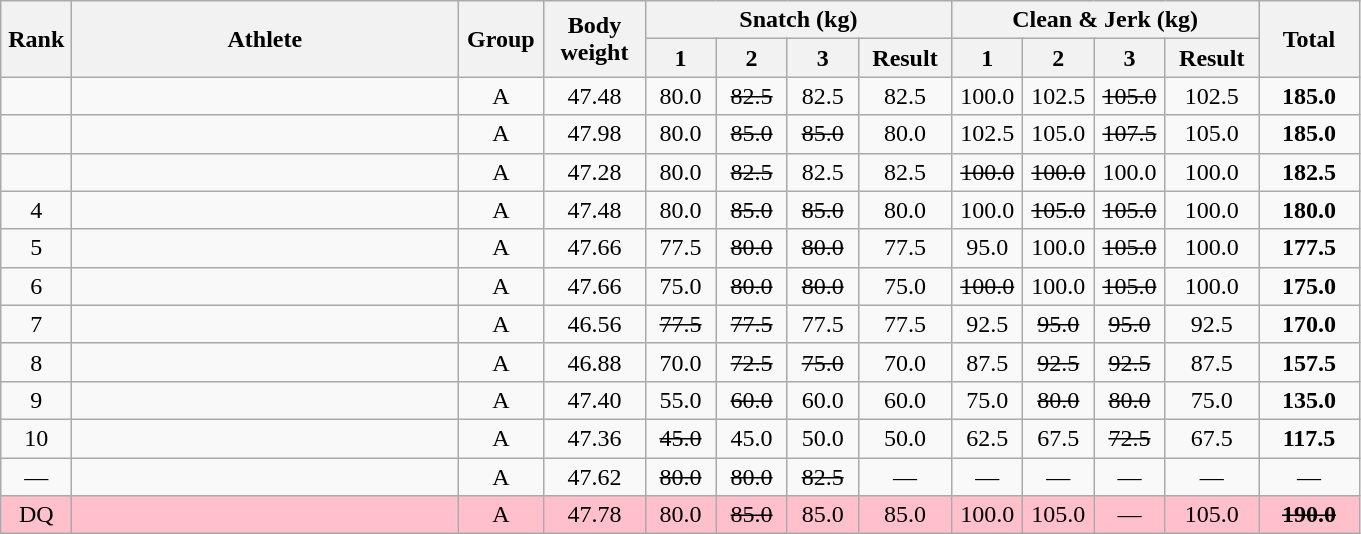<table class = "wikitable" style="text-align:center;">
<tr>
<th rowspan=2 width=40>Rank</th>
<th rowspan=2 width=250>Athlete</th>
<th rowspan=2 width=50>Group</th>
<th rowspan=2 width=60>Body weight</th>
<th colspan=4>Snatch (kg)</th>
<th colspan=4>Clean & Jerk (kg)</th>
<th rowspan=2 width=60>Total</th>
</tr>
<tr>
<th width=40>1</th>
<th width=40>2</th>
<th width=40>3</th>
<th width=55>Result</th>
<th width=40>1</th>
<th width=40>2</th>
<th width=40>3</th>
<th width=55>Result</th>
</tr>
<tr>
<td></td>
<td align=left></td>
<td>A</td>
<td>47.48</td>
<td>80.0</td>
<td><s>82.5</s></td>
<td>82.5</td>
<td>82.5</td>
<td>100.0</td>
<td>102.5</td>
<td><s>105.0</s></td>
<td>102.5</td>
<td><strong>185.0 </strong></td>
</tr>
<tr>
<td></td>
<td align=left></td>
<td>A</td>
<td>47.98</td>
<td>80.0</td>
<td><s>85.0</s></td>
<td><s>85.0</s></td>
<td>80.0</td>
<td>102.5</td>
<td>105.0</td>
<td><s>107.5</s></td>
<td>105.0</td>
<td><strong>185.0 </strong></td>
</tr>
<tr>
<td></td>
<td align=left></td>
<td>A</td>
<td>47.28</td>
<td>80.0</td>
<td><s>82.5</s></td>
<td>82.5</td>
<td>82.5</td>
<td><s>100.0</s></td>
<td><s>100.0</s></td>
<td>100.0</td>
<td>100.0</td>
<td><strong>182.5 </strong></td>
</tr>
<tr>
<td>4</td>
<td align=left></td>
<td>A</td>
<td>47.48</td>
<td>80.0</td>
<td><s>85.0</s></td>
<td><s>85.0</s></td>
<td>80.0</td>
<td>100.0</td>
<td><s>105.0</s></td>
<td><s>105.0</s></td>
<td>100.0</td>
<td><strong>180.0 </strong></td>
</tr>
<tr>
<td>5</td>
<td align=left></td>
<td>A</td>
<td>47.66</td>
<td>77.5</td>
<td><s>80.0</s></td>
<td><s>80.0</s></td>
<td>77.5</td>
<td>95.0</td>
<td>100.0</td>
<td><s>105.0</s></td>
<td>100.0</td>
<td><strong>177.5 </strong></td>
</tr>
<tr>
<td>6</td>
<td align=left></td>
<td>A</td>
<td>47.66</td>
<td>75.0</td>
<td><s>80.0</s></td>
<td><s>80.0</s></td>
<td>75.0</td>
<td><s>100.0</s></td>
<td>100.0</td>
<td><s>105.0</s></td>
<td>100.0</td>
<td><strong>175.0 </strong></td>
</tr>
<tr>
<td>7</td>
<td align=left></td>
<td>A</td>
<td>46.56</td>
<td><s>77.5</s></td>
<td><s>77.5</s></td>
<td>77.5</td>
<td>77.5</td>
<td>92.5</td>
<td><s>95.0</s></td>
<td><s>95.0</s></td>
<td>92.5</td>
<td><strong>170.0 </strong></td>
</tr>
<tr>
<td>8</td>
<td align=left></td>
<td>A</td>
<td>46.88</td>
<td>70.0</td>
<td><s>72.5</s></td>
<td><s>75.0</s></td>
<td>70.0</td>
<td>87.5</td>
<td><s>92.5</s></td>
<td><s>92.5</s></td>
<td>87.5</td>
<td><strong>157.5 </strong></td>
</tr>
<tr>
<td>9</td>
<td align=left></td>
<td>A</td>
<td>47.40</td>
<td>55.0</td>
<td><s>60.0</s></td>
<td>60.0</td>
<td>60.0</td>
<td>75.0</td>
<td><s>80.0</s></td>
<td><s>80.0</s></td>
<td>75.0</td>
<td><strong>135.0 </strong></td>
</tr>
<tr>
<td>10</td>
<td align=left></td>
<td>A</td>
<td>47.36</td>
<td><s>45.0</s></td>
<td>45.0</td>
<td>50.0</td>
<td>50.0</td>
<td>62.5</td>
<td>67.5</td>
<td><s>72.5</s></td>
<td>67.5</td>
<td><strong>117.5 </strong></td>
</tr>
<tr>
<td>—</td>
<td align=left></td>
<td>A</td>
<td>47.62</td>
<td><s>80.0</s></td>
<td><s>80.0</s></td>
<td><s>82.5</s></td>
<td>—</td>
<td>—</td>
<td>—</td>
<td>—</td>
<td>—</td>
<td>—</td>
</tr>
<tr bgcolor=pink>
<td>DQ</td>
<td align=left></td>
<td>A</td>
<td>47.78</td>
<td>80.0</td>
<td><s>85.0</s></td>
<td>85.0</td>
<td>85.0</td>
<td>100.0</td>
<td>105.0</td>
<td>—</td>
<td>105.0</td>
<td><s><strong>190.0</strong></s></td>
</tr>
</table>
